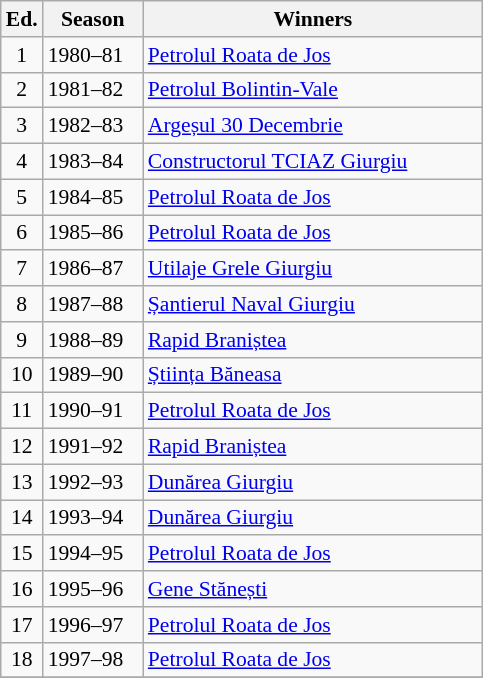<table class="wikitable" style="font-size:90%">
<tr>
<th><abbr>Ed.</abbr></th>
<th width="60">Season</th>
<th width="220">Winners</th>
</tr>
<tr>
<td align=center>1</td>
<td>1980–81</td>
<td><a href='#'>Petrolul Roata de Jos</a></td>
</tr>
<tr>
<td align=center>2</td>
<td>1981–82</td>
<td><a href='#'>Petrolul Bolintin-Vale</a></td>
</tr>
<tr>
<td align=center>3</td>
<td>1982–83</td>
<td><a href='#'>Argeșul 30 Decembrie</a></td>
</tr>
<tr>
<td align=center>4</td>
<td>1983–84</td>
<td><a href='#'>Constructorul TCIAZ Giurgiu</a></td>
</tr>
<tr>
<td align=center>5</td>
<td>1984–85</td>
<td><a href='#'>Petrolul Roata de Jos</a></td>
</tr>
<tr>
<td align=center>6</td>
<td>1985–86</td>
<td><a href='#'>Petrolul Roata de Jos</a></td>
</tr>
<tr>
<td align=center>7</td>
<td>1986–87</td>
<td><a href='#'>Utilaje Grele Giurgiu</a></td>
</tr>
<tr>
<td align=center>8</td>
<td>1987–88</td>
<td><a href='#'>Șantierul Naval Giurgiu</a></td>
</tr>
<tr>
<td align=center>9</td>
<td>1988–89</td>
<td><a href='#'>Rapid Braniștea</a></td>
</tr>
<tr>
<td align=center>10</td>
<td>1989–90</td>
<td><a href='#'>Știința Băneasa</a></td>
</tr>
<tr>
<td align=center>11</td>
<td>1990–91</td>
<td><a href='#'>Petrolul Roata de Jos</a></td>
</tr>
<tr>
<td align=center>12</td>
<td>1991–92</td>
<td><a href='#'>Rapid Braniștea</a></td>
</tr>
<tr>
<td align=center>13</td>
<td>1992–93</td>
<td><a href='#'>Dunărea Giurgiu</a></td>
</tr>
<tr>
<td align=center>14</td>
<td>1993–94</td>
<td><a href='#'>Dunărea Giurgiu</a></td>
</tr>
<tr>
<td align=center>15</td>
<td>1994–95</td>
<td><a href='#'>Petrolul Roata de Jos</a></td>
</tr>
<tr>
<td align=center>16</td>
<td>1995–96</td>
<td><a href='#'>Gene Stănești</a></td>
</tr>
<tr>
<td align=center>17</td>
<td>1996–97</td>
<td><a href='#'>Petrolul Roata de Jos</a></td>
</tr>
<tr>
<td align=center>18</td>
<td>1997–98</td>
<td><a href='#'>Petrolul Roata de Jos</a></td>
</tr>
<tr>
</tr>
</table>
